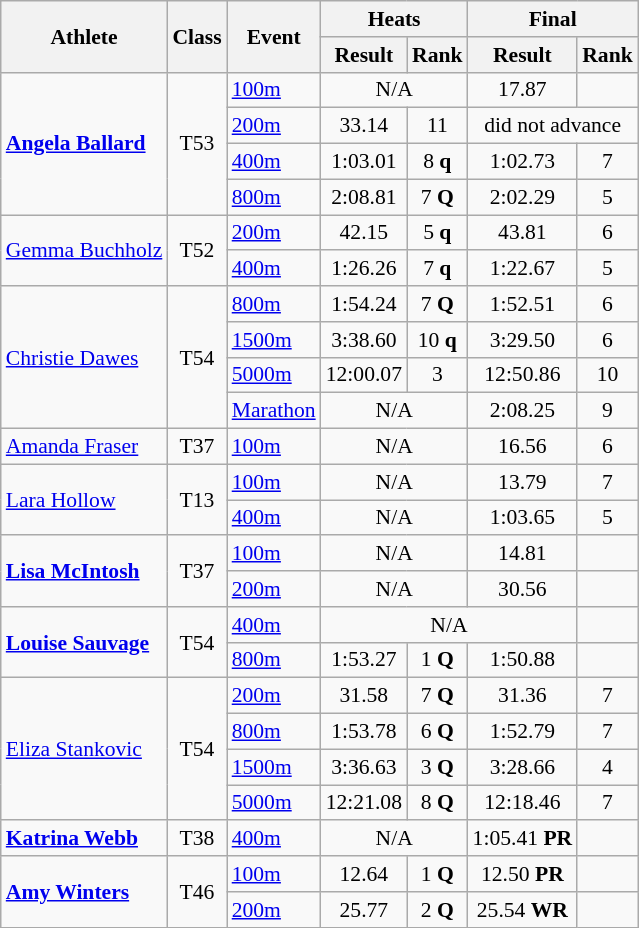<table class=wikitable style="font-size:90%">
<tr>
<th rowspan="2">Athlete</th>
<th rowspan="2">Class</th>
<th rowspan="2">Event</th>
<th colspan="2">Heats</th>
<th colspan="2">Final</th>
</tr>
<tr>
<th>Result</th>
<th>Rank</th>
<th>Result</th>
<th>Rank</th>
</tr>
<tr>
<td rowspan="4"><strong><a href='#'>Angela Ballard</a></strong></td>
<td rowspan="4" style="text-align:center;">T53</td>
<td><a href='#'>100m</a></td>
<td style="text-align:center;" colspan="2">N/A</td>
<td style="text-align:center;">17.87</td>
<td style="text-align:center;"></td>
</tr>
<tr>
<td><a href='#'>200m</a></td>
<td style="text-align:center;">33.14</td>
<td style="text-align:center;">11</td>
<td style="text-align:center;" colspan="2">did not advance</td>
</tr>
<tr>
<td><a href='#'>400m</a></td>
<td style="text-align:center;">1:03.01</td>
<td style="text-align:center;">8 <strong>q</strong></td>
<td style="text-align:center;">1:02.73</td>
<td style="text-align:center;">7</td>
</tr>
<tr>
<td><a href='#'>800m</a></td>
<td style="text-align:center;">2:08.81</td>
<td style="text-align:center;">7 <strong>Q</strong></td>
<td style="text-align:center;">2:02.29</td>
<td style="text-align:center;">5</td>
</tr>
<tr>
<td rowspan="2"><a href='#'>Gemma Buchholz</a></td>
<td rowspan="2" style="text-align:center;">T52</td>
<td><a href='#'>200m</a></td>
<td style="text-align:center;">42.15</td>
<td style="text-align:center;">5 <strong>q</strong></td>
<td style="text-align:center;">43.81</td>
<td style="text-align:center;">6</td>
</tr>
<tr>
<td><a href='#'>400m</a></td>
<td style="text-align:center;">1:26.26</td>
<td style="text-align:center;">7 <strong>q</strong></td>
<td style="text-align:center;">1:22.67</td>
<td style="text-align:center;">5</td>
</tr>
<tr>
<td rowspan="4"><a href='#'>Christie Dawes</a></td>
<td rowspan="4" style="text-align:center;">T54</td>
<td><a href='#'>800m</a></td>
<td style="text-align:center;">1:54.24</td>
<td style="text-align:center;">7 <strong>Q</strong></td>
<td style="text-align:center;">1:52.51</td>
<td style="text-align:center;">6</td>
</tr>
<tr>
<td><a href='#'>1500m</a></td>
<td style="text-align:center;">3:38.60</td>
<td style="text-align:center;">10 <strong>q</strong></td>
<td style="text-align:center;">3:29.50</td>
<td style="text-align:center;">6</td>
</tr>
<tr>
<td><a href='#'>5000m</a></td>
<td style="text-align:center;">12:00.07</td>
<td style="text-align:center;">3</td>
<td style="text-align:center;">12:50.86</td>
<td style="text-align:center;">10</td>
</tr>
<tr>
<td><a href='#'>Marathon</a></td>
<td style="text-align:center;" colspan="2">N/A</td>
<td style="text-align:center;">2:08.25</td>
<td style="text-align:center;">9</td>
</tr>
<tr>
<td><a href='#'>Amanda Fraser</a></td>
<td style="text-align:center;">T37</td>
<td><a href='#'>100m</a></td>
<td style="text-align:center;" colspan="2">N/A</td>
<td style="text-align:center;">16.56</td>
<td style="text-align:center;">6</td>
</tr>
<tr>
<td rowspan="2"><a href='#'>Lara Hollow</a></td>
<td rowspan="2" style="text-align:center;">T13</td>
<td><a href='#'>100m</a></td>
<td style="text-align:center;" colspan="2">N/A</td>
<td style="text-align:center;">13.79</td>
<td style="text-align:center;">7</td>
</tr>
<tr>
<td><a href='#'>400m</a></td>
<td style="text-align:center;" colspan="2">N/A</td>
<td style="text-align:center;">1:03.65</td>
<td style="text-align:center;">5</td>
</tr>
<tr>
<td rowspan="2"><strong><a href='#'>Lisa McIntosh</a></strong></td>
<td rowspan="2" style="text-align:center;">T37</td>
<td><a href='#'>100m</a></td>
<td style="text-align:center;" colspan="2">N/A</td>
<td style="text-align:center;">14.81</td>
<td style="text-align:center;"></td>
</tr>
<tr>
<td><a href='#'>200m</a></td>
<td style="text-align:center;" colspan="2">N/A</td>
<td style="text-align:center;">30.56</td>
<td style="text-align:center;"></td>
</tr>
<tr>
<td rowspan="2"><strong><a href='#'>Louise Sauvage</a></strong></td>
<td rowspan="2" style="text-align:center;">T54</td>
<td><a href='#'>400m</a></td>
<td style="text-align:center;" colspan="3">N/A</td>
<td style="text-align:center;"></td>
</tr>
<tr>
<td><a href='#'>800m</a></td>
<td style="text-align:center;">1:53.27</td>
<td style="text-align:center;">1 <strong>Q</strong></td>
<td style="text-align:center;">1:50.88</td>
<td style="text-align:center;"></td>
</tr>
<tr>
<td rowspan="4"><a href='#'>Eliza Stankovic</a></td>
<td rowspan="4" style="text-align:center;">T54</td>
<td><a href='#'>200m</a></td>
<td style="text-align:center;">31.58</td>
<td style="text-align:center;">7 <strong>Q</strong></td>
<td style="text-align:center;">31.36</td>
<td style="text-align:center;">7</td>
</tr>
<tr>
<td><a href='#'>800m</a></td>
<td style="text-align:center;">1:53.78</td>
<td style="text-align:center;">6 <strong>Q</strong></td>
<td style="text-align:center;">1:52.79</td>
<td style="text-align:center;">7</td>
</tr>
<tr>
<td><a href='#'>1500m</a></td>
<td style="text-align:center;">3:36.63</td>
<td style="text-align:center;">3 <strong>Q</strong></td>
<td style="text-align:center;">3:28.66</td>
<td style="text-align:center;">4</td>
</tr>
<tr>
<td><a href='#'>5000m</a></td>
<td style="text-align:center;">12:21.08</td>
<td style="text-align:center;">8 <strong>Q</strong></td>
<td style="text-align:center;">12:18.46</td>
<td style="text-align:center;">7</td>
</tr>
<tr>
<td><strong><a href='#'>Katrina Webb</a></strong></td>
<td style="text-align:center;">T38</td>
<td><a href='#'>400m</a></td>
<td style="text-align:center;" colspan="2">N/A</td>
<td style="text-align:center;">1:05.41 <strong>PR</strong></td>
<td style="text-align:center;"></td>
</tr>
<tr>
<td rowspan="2"><strong><a href='#'>Amy Winters</a></strong></td>
<td rowspan="2" style="text-align:center;">T46</td>
<td><a href='#'>100m</a></td>
<td style="text-align:center;">12.64</td>
<td style="text-align:center;">1 <strong>Q</strong></td>
<td style="text-align:center;">12.50 <strong>PR</strong></td>
<td style="text-align:center;"></td>
</tr>
<tr>
<td><a href='#'>200m</a></td>
<td style="text-align:center;">25.77</td>
<td style="text-align:center;">2 <strong>Q</strong></td>
<td style="text-align:center;">25.54 <strong>WR</strong></td>
<td style="text-align:center;"></td>
</tr>
</table>
